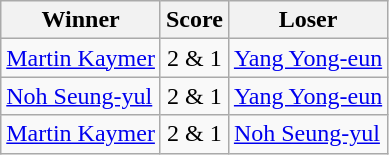<table class="wikitable" font-size:95%;">
<tr>
<th>Winner</th>
<th>Score</th>
<th>Loser</th>
</tr>
<tr>
<td><a href='#'>Martin Kaymer</a></td>
<td align=center>2 & 1</td>
<td><a href='#'>Yang Yong-eun</a></td>
</tr>
<tr>
<td><a href='#'>Noh Seung-yul</a></td>
<td align=center>2 & 1</td>
<td><a href='#'>Yang Yong-eun</a></td>
</tr>
<tr>
<td><a href='#'>Martin Kaymer</a></td>
<td align=center>2 & 1</td>
<td><a href='#'>Noh Seung-yul</a></td>
</tr>
</table>
